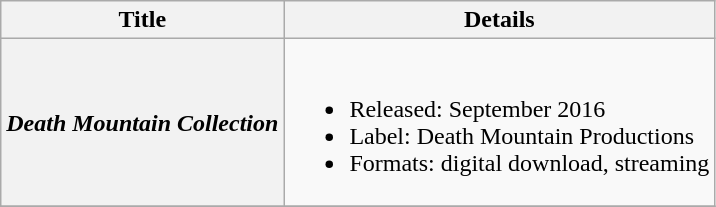<table class="wikitable plainrowheaders" style"text-align:center;">
<tr>
<th>Title</th>
<th>Details</th>
</tr>
<tr>
<th scope="row"><em>Death Mountain Collection</em></th>
<td><br><ul><li>Released: September 2016</li><li>Label: Death Mountain Productions</li><li>Formats: digital download, streaming</li></ul></td>
</tr>
<tr>
</tr>
</table>
